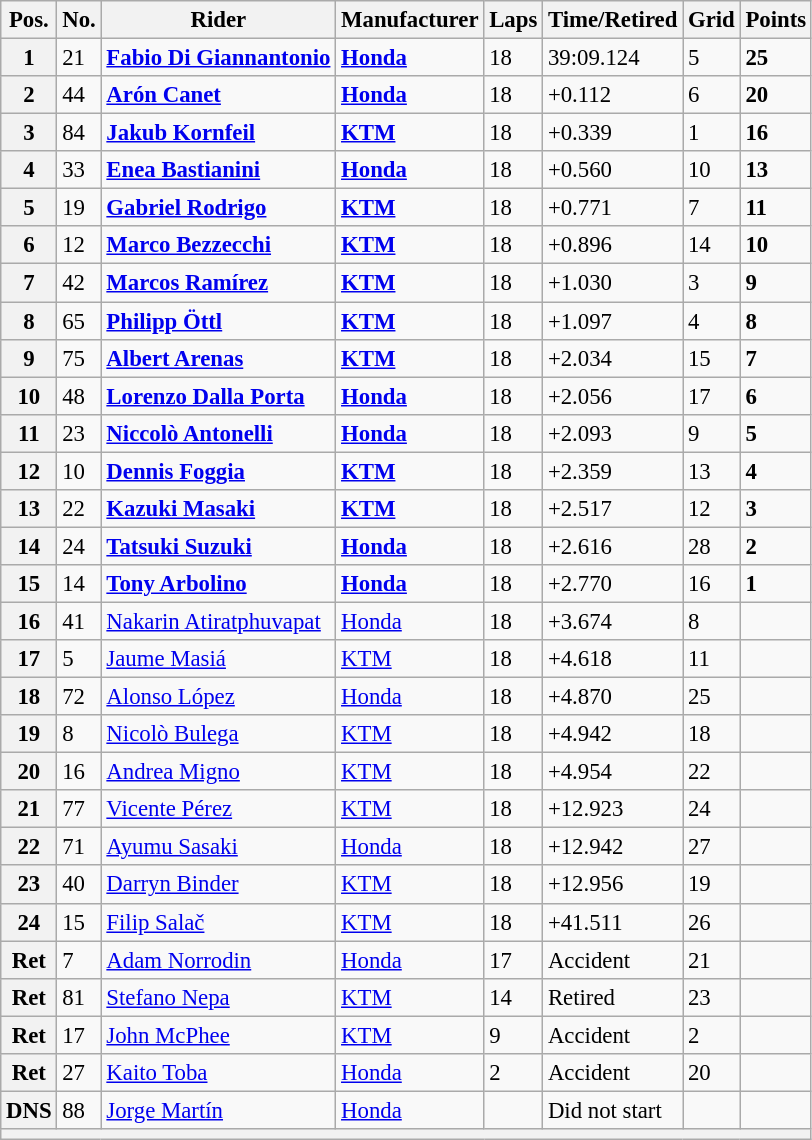<table class="wikitable" style="font-size: 95%;">
<tr>
<th>Pos.</th>
<th>No.</th>
<th>Rider</th>
<th>Manufacturer</th>
<th>Laps</th>
<th>Time/Retired</th>
<th>Grid</th>
<th>Points</th>
</tr>
<tr>
<th>1</th>
<td>21</td>
<td> <strong><a href='#'>Fabio Di Giannantonio</a></strong></td>
<td><strong><a href='#'>Honda</a></strong></td>
<td>18</td>
<td>39:09.124</td>
<td>5</td>
<td><strong>25</strong></td>
</tr>
<tr>
<th>2</th>
<td>44</td>
<td> <strong><a href='#'>Arón Canet</a></strong></td>
<td><strong><a href='#'>Honda</a></strong></td>
<td>18</td>
<td>+0.112</td>
<td>6</td>
<td><strong>20</strong></td>
</tr>
<tr>
<th>3</th>
<td>84</td>
<td> <strong><a href='#'>Jakub Kornfeil</a></strong></td>
<td><strong><a href='#'>KTM</a></strong></td>
<td>18</td>
<td>+0.339</td>
<td>1</td>
<td><strong>16</strong></td>
</tr>
<tr>
<th>4</th>
<td>33</td>
<td> <strong><a href='#'>Enea Bastianini</a></strong></td>
<td><strong><a href='#'>Honda</a></strong></td>
<td>18</td>
<td>+0.560</td>
<td>10</td>
<td><strong>13</strong></td>
</tr>
<tr>
<th>5</th>
<td>19</td>
<td> <strong><a href='#'>Gabriel Rodrigo</a></strong></td>
<td><strong><a href='#'>KTM</a></strong></td>
<td>18</td>
<td>+0.771</td>
<td>7</td>
<td><strong>11</strong></td>
</tr>
<tr>
<th>6</th>
<td>12</td>
<td> <strong><a href='#'>Marco Bezzecchi</a></strong></td>
<td><strong><a href='#'>KTM</a></strong></td>
<td>18</td>
<td>+0.896</td>
<td>14</td>
<td><strong>10</strong></td>
</tr>
<tr>
<th>7</th>
<td>42</td>
<td> <strong><a href='#'>Marcos Ramírez</a></strong></td>
<td><strong><a href='#'>KTM</a></strong></td>
<td>18</td>
<td>+1.030</td>
<td>3</td>
<td><strong>9</strong></td>
</tr>
<tr>
<th>8</th>
<td>65</td>
<td> <strong><a href='#'>Philipp Öttl</a></strong></td>
<td><strong><a href='#'>KTM</a></strong></td>
<td>18</td>
<td>+1.097</td>
<td>4</td>
<td><strong>8</strong></td>
</tr>
<tr>
<th>9</th>
<td>75</td>
<td> <strong><a href='#'>Albert Arenas</a></strong></td>
<td><strong><a href='#'>KTM</a></strong></td>
<td>18</td>
<td>+2.034</td>
<td>15</td>
<td><strong>7</strong></td>
</tr>
<tr>
<th>10</th>
<td>48</td>
<td> <strong><a href='#'>Lorenzo Dalla Porta</a></strong></td>
<td><strong><a href='#'>Honda</a></strong></td>
<td>18</td>
<td>+2.056</td>
<td>17</td>
<td><strong>6</strong></td>
</tr>
<tr>
<th>11</th>
<td>23</td>
<td> <strong><a href='#'>Niccolò Antonelli</a></strong></td>
<td><strong><a href='#'>Honda</a></strong></td>
<td>18</td>
<td>+2.093</td>
<td>9</td>
<td><strong>5</strong></td>
</tr>
<tr>
<th>12</th>
<td>10</td>
<td> <strong><a href='#'>Dennis Foggia</a></strong></td>
<td><strong><a href='#'>KTM</a></strong></td>
<td>18</td>
<td>+2.359</td>
<td>13</td>
<td><strong>4</strong></td>
</tr>
<tr>
<th>13</th>
<td>22</td>
<td> <strong><a href='#'>Kazuki Masaki</a></strong></td>
<td><strong><a href='#'>KTM</a></strong></td>
<td>18</td>
<td>+2.517</td>
<td>12</td>
<td><strong>3</strong></td>
</tr>
<tr>
<th>14</th>
<td>24</td>
<td> <strong><a href='#'>Tatsuki Suzuki</a></strong></td>
<td><strong><a href='#'>Honda</a></strong></td>
<td>18</td>
<td>+2.616</td>
<td>28</td>
<td><strong>2</strong></td>
</tr>
<tr>
<th>15</th>
<td>14</td>
<td> <strong><a href='#'>Tony Arbolino</a></strong></td>
<td><strong><a href='#'>Honda</a></strong></td>
<td>18</td>
<td>+2.770</td>
<td>16</td>
<td><strong>1</strong></td>
</tr>
<tr>
<th>16</th>
<td>41</td>
<td> <a href='#'>Nakarin Atiratphuvapat</a></td>
<td><a href='#'>Honda</a></td>
<td>18</td>
<td>+3.674</td>
<td>8</td>
<td></td>
</tr>
<tr>
<th>17</th>
<td>5</td>
<td> <a href='#'>Jaume Masiá</a></td>
<td><a href='#'>KTM</a></td>
<td>18</td>
<td>+4.618</td>
<td>11</td>
<td></td>
</tr>
<tr>
<th>18</th>
<td>72</td>
<td> <a href='#'>Alonso López</a></td>
<td><a href='#'>Honda</a></td>
<td>18</td>
<td>+4.870</td>
<td>25</td>
<td></td>
</tr>
<tr>
<th>19</th>
<td>8</td>
<td> <a href='#'>Nicolò Bulega</a></td>
<td><a href='#'>KTM</a></td>
<td>18</td>
<td>+4.942</td>
<td>18</td>
<td></td>
</tr>
<tr>
<th>20</th>
<td>16</td>
<td> <a href='#'>Andrea Migno</a></td>
<td><a href='#'>KTM</a></td>
<td>18</td>
<td>+4.954</td>
<td>22</td>
<td></td>
</tr>
<tr>
<th>21</th>
<td>77</td>
<td> <a href='#'>Vicente Pérez</a></td>
<td><a href='#'>KTM</a></td>
<td>18</td>
<td>+12.923</td>
<td>24</td>
<td></td>
</tr>
<tr>
<th>22</th>
<td>71</td>
<td> <a href='#'>Ayumu Sasaki</a></td>
<td><a href='#'>Honda</a></td>
<td>18</td>
<td>+12.942</td>
<td>27</td>
<td></td>
</tr>
<tr>
<th>23</th>
<td>40</td>
<td> <a href='#'>Darryn Binder</a></td>
<td><a href='#'>KTM</a></td>
<td>18</td>
<td>+12.956</td>
<td>19</td>
<td></td>
</tr>
<tr>
<th>24</th>
<td>15</td>
<td> <a href='#'>Filip Salač</a></td>
<td><a href='#'>KTM</a></td>
<td>18</td>
<td>+41.511</td>
<td>26</td>
<td></td>
</tr>
<tr>
<th>Ret</th>
<td>7</td>
<td> <a href='#'>Adam Norrodin</a></td>
<td><a href='#'>Honda</a></td>
<td>17</td>
<td>Accident</td>
<td>21</td>
<td></td>
</tr>
<tr>
<th>Ret</th>
<td>81</td>
<td> <a href='#'>Stefano Nepa</a></td>
<td><a href='#'>KTM</a></td>
<td>14</td>
<td>Retired</td>
<td>23</td>
<td></td>
</tr>
<tr>
<th>Ret</th>
<td>17</td>
<td> <a href='#'>John McPhee</a></td>
<td><a href='#'>KTM</a></td>
<td>9</td>
<td>Accident</td>
<td>2</td>
<td></td>
</tr>
<tr>
<th>Ret</th>
<td>27</td>
<td> <a href='#'>Kaito Toba</a></td>
<td><a href='#'>Honda</a></td>
<td>2</td>
<td>Accident</td>
<td>20</td>
<td></td>
</tr>
<tr>
<th>DNS</th>
<td>88</td>
<td> <a href='#'>Jorge Martín</a></td>
<td><a href='#'>Honda</a></td>
<td></td>
<td>Did not start</td>
<td></td>
<td></td>
</tr>
<tr>
<th colspan=8></th>
</tr>
</table>
